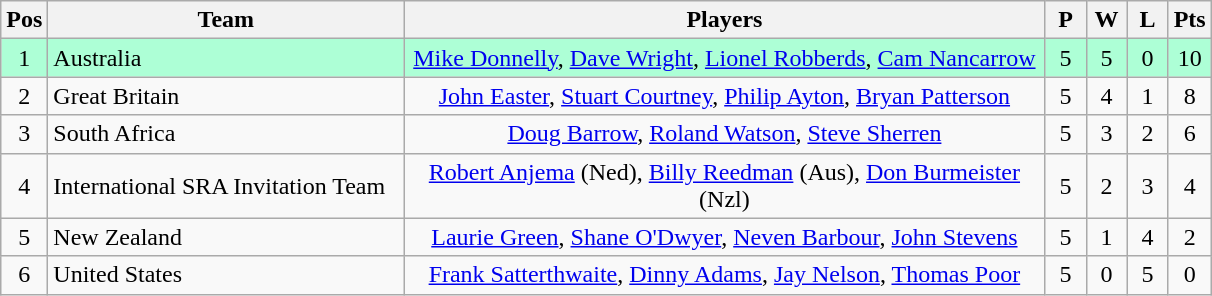<table class="wikitable" style="font-size: 100%">
<tr>
<th width=20>Pos</th>
<th width=230>Team</th>
<th width=420>Players</th>
<th width=20>P</th>
<th width=20>W</th>
<th width=20>L</th>
<th width=20>Pts</th>
</tr>
<tr align=center style="background: #ADFFD6;">
<td>1</td>
<td align="left"> Australia</td>
<td><a href='#'>Mike Donnelly</a>, <a href='#'>Dave Wright</a>, <a href='#'>Lionel Robberds</a>, <a href='#'>Cam Nancarrow</a></td>
<td>5</td>
<td>5</td>
<td>0</td>
<td>10</td>
</tr>
<tr align=center>
<td>2</td>
<td align="left"> Great Britain</td>
<td><a href='#'>John Easter</a>, <a href='#'>Stuart Courtney</a>, <a href='#'>Philip Ayton</a>, <a href='#'>Bryan Patterson</a></td>
<td>5</td>
<td>4</td>
<td>1</td>
<td>8</td>
</tr>
<tr align=center>
<td>3</td>
<td align="left"> South Africa</td>
<td><a href='#'>Doug Barrow</a>, <a href='#'>Roland Watson</a>, <a href='#'>Steve Sherren</a></td>
<td>5</td>
<td>3</td>
<td>2</td>
<td>6</td>
</tr>
<tr align=center>
<td>4</td>
<td align="left">International SRA Invitation Team</td>
<td><a href='#'>Robert Anjema</a> (Ned), <a href='#'>Billy Reedman</a> (Aus), <a href='#'>Don Burmeister</a> (Nzl)</td>
<td>5</td>
<td>2</td>
<td>3</td>
<td>4</td>
</tr>
<tr align=center>
<td>5</td>
<td align="left"> New Zealand</td>
<td><a href='#'>Laurie Green</a>, <a href='#'>Shane O'Dwyer</a>, <a href='#'>Neven Barbour</a>, <a href='#'>John Stevens</a></td>
<td>5</td>
<td>1</td>
<td>4</td>
<td>2</td>
</tr>
<tr align=center>
<td>6</td>
<td align="left"> United States</td>
<td><a href='#'>Frank Satterthwaite</a>, <a href='#'>Dinny Adams</a>, <a href='#'>Jay Nelson</a>, <a href='#'>Thomas Poor</a></td>
<td>5</td>
<td>0</td>
<td>5</td>
<td>0</td>
</tr>
</table>
